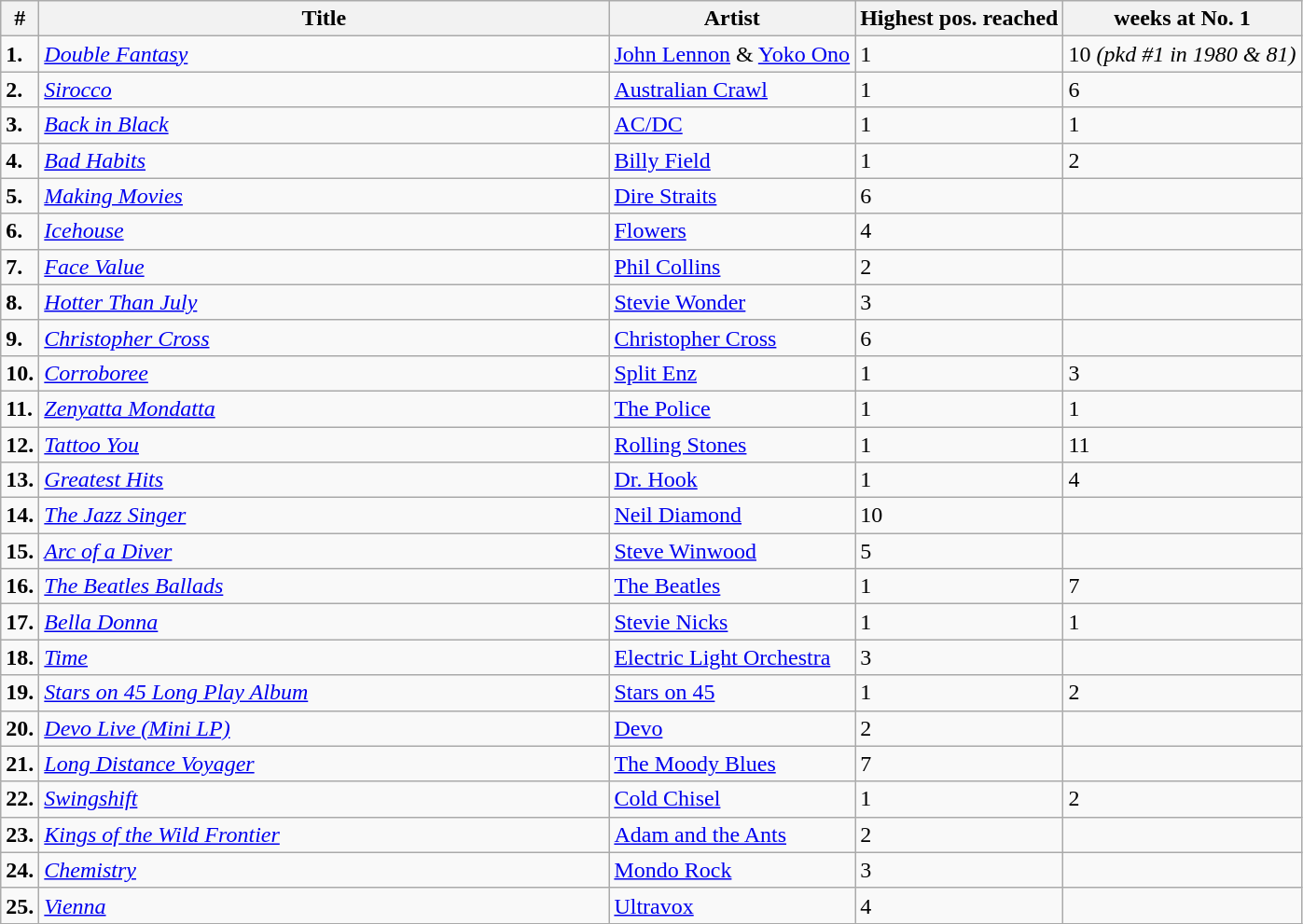<table class="wikitable">
<tr>
<th>#</th>
<th width="400">Title</th>
<th>Artist</th>
<th>Highest pos. reached</th>
<th>weeks at No. 1</th>
</tr>
<tr>
<td><strong>1.</strong></td>
<td><em><a href='#'>Double Fantasy</a></em></td>
<td><a href='#'>John Lennon</a> & <a href='#'>Yoko Ono</a></td>
<td>1</td>
<td>10 <em>(pkd #1 in 1980 & 81)</em></td>
</tr>
<tr>
<td><strong>2.</strong></td>
<td><em><a href='#'>Sirocco</a></em></td>
<td><a href='#'>Australian Crawl</a></td>
<td>1</td>
<td>6</td>
</tr>
<tr>
<td><strong>3.</strong></td>
<td><em><a href='#'>Back in Black</a></em></td>
<td><a href='#'>AC/DC</a></td>
<td>1</td>
<td>1</td>
</tr>
<tr>
<td><strong>4.</strong></td>
<td><em><a href='#'>Bad Habits</a></em></td>
<td><a href='#'>Billy Field</a></td>
<td>1</td>
<td>2</td>
</tr>
<tr>
<td><strong>5.</strong></td>
<td><em><a href='#'>Making Movies</a></em></td>
<td><a href='#'>Dire Straits</a></td>
<td>6</td>
<td></td>
</tr>
<tr>
<td><strong>6.</strong></td>
<td><em><a href='#'>Icehouse</a></em></td>
<td><a href='#'>Flowers</a></td>
<td>4</td>
<td></td>
</tr>
<tr>
<td><strong>7.</strong></td>
<td><em><a href='#'>Face Value</a></em></td>
<td><a href='#'>Phil Collins</a></td>
<td>2</td>
<td></td>
</tr>
<tr>
<td><strong>8.</strong></td>
<td><em><a href='#'>Hotter Than July</a></em></td>
<td><a href='#'>Stevie Wonder</a></td>
<td>3</td>
<td></td>
</tr>
<tr>
<td><strong>9.</strong></td>
<td><em><a href='#'>Christopher Cross</a></em></td>
<td><a href='#'>Christopher Cross</a></td>
<td>6</td>
<td></td>
</tr>
<tr>
<td><strong>10.</strong></td>
<td><em><a href='#'>Corroboree</a></em></td>
<td><a href='#'>Split Enz</a></td>
<td>1</td>
<td>3</td>
</tr>
<tr>
<td><strong>11.</strong></td>
<td><em><a href='#'>Zenyatta Mondatta</a></em></td>
<td><a href='#'>The Police</a></td>
<td>1</td>
<td>1</td>
</tr>
<tr>
<td><strong>12.</strong></td>
<td><em><a href='#'>Tattoo You</a></em></td>
<td><a href='#'>Rolling Stones</a></td>
<td>1</td>
<td>11</td>
</tr>
<tr>
<td><strong>13.</strong></td>
<td><em><a href='#'>Greatest Hits</a></em></td>
<td><a href='#'>Dr. Hook</a></td>
<td>1</td>
<td>4</td>
</tr>
<tr>
<td><strong>14.</strong></td>
<td><em><a href='#'>The Jazz Singer</a></em></td>
<td><a href='#'>Neil Diamond</a></td>
<td>10</td>
<td></td>
</tr>
<tr>
<td><strong>15.</strong></td>
<td><em><a href='#'>Arc of a Diver</a></em></td>
<td><a href='#'>Steve Winwood</a></td>
<td>5</td>
<td></td>
</tr>
<tr>
<td><strong>16.</strong></td>
<td><em><a href='#'>The Beatles Ballads</a></em></td>
<td><a href='#'>The Beatles</a></td>
<td>1</td>
<td>7</td>
</tr>
<tr>
<td><strong>17.</strong></td>
<td><em><a href='#'>Bella Donna</a></em></td>
<td><a href='#'>Stevie Nicks</a></td>
<td>1</td>
<td>1</td>
</tr>
<tr>
<td><strong>18.</strong></td>
<td><em><a href='#'>Time</a></em></td>
<td><a href='#'>Electric Light Orchestra</a></td>
<td>3</td>
<td></td>
</tr>
<tr>
<td><strong>19.</strong></td>
<td><em><a href='#'>Stars on 45 Long Play Album</a></em></td>
<td><a href='#'>Stars on 45</a></td>
<td>1</td>
<td>2</td>
</tr>
<tr>
<td><strong>20.</strong></td>
<td><em><a href='#'>Devo Live (Mini LP)</a></em></td>
<td><a href='#'>Devo</a></td>
<td>2</td>
<td></td>
</tr>
<tr>
<td><strong>21.</strong></td>
<td><em><a href='#'>Long Distance Voyager</a></em></td>
<td><a href='#'>The Moody Blues</a></td>
<td>7</td>
<td></td>
</tr>
<tr>
<td><strong>22.</strong></td>
<td><em><a href='#'>Swingshift</a></em></td>
<td><a href='#'>Cold Chisel</a></td>
<td>1</td>
<td>2</td>
</tr>
<tr>
<td><strong>23.</strong></td>
<td><em><a href='#'>Kings of the Wild Frontier</a></em></td>
<td><a href='#'>Adam and the Ants</a></td>
<td>2</td>
<td></td>
</tr>
<tr>
<td><strong>24.</strong></td>
<td><em><a href='#'>Chemistry</a></em></td>
<td><a href='#'>Mondo Rock</a></td>
<td>3</td>
<td></td>
</tr>
<tr>
<td><strong>25.</strong></td>
<td><em><a href='#'>Vienna</a></em></td>
<td><a href='#'>Ultravox</a></td>
<td>4</td>
<td></td>
</tr>
</table>
